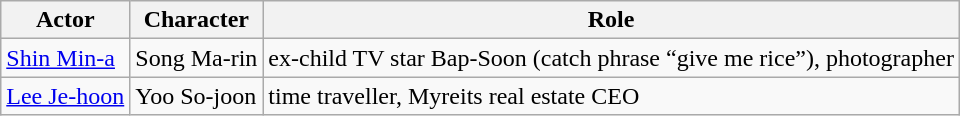<table class="wikitable">
<tr>
<th>Actor</th>
<th>Character</th>
<th>Role</th>
</tr>
<tr>
<td><a href='#'>Shin Min-a</a></td>
<td>Song Ma-rin</td>
<td>ex-child TV star Bap-Soon (catch phrase “give me rice”), photographer</td>
</tr>
<tr>
<td><a href='#'>Lee Je-hoon</a></td>
<td>Yoo So-joon</td>
<td>time traveller, Myreits real estate CEO</td>
</tr>
</table>
